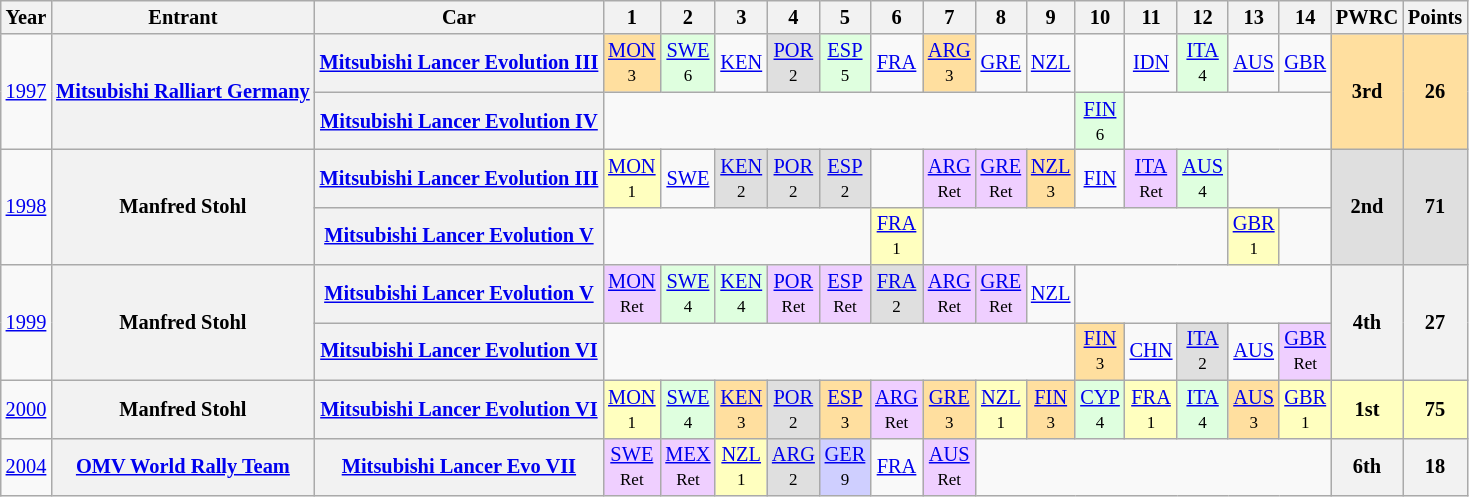<table class="wikitable" style="text-align:center; font-size:85%">
<tr>
<th>Year</th>
<th>Entrant</th>
<th>Car</th>
<th>1</th>
<th>2</th>
<th>3</th>
<th>4</th>
<th>5</th>
<th>6</th>
<th>7</th>
<th>8</th>
<th>9</th>
<th>10</th>
<th>11</th>
<th>12</th>
<th>13</th>
<th>14</th>
<th>PWRC</th>
<th>Points</th>
</tr>
<tr>
<td rowspan="2"><a href='#'>1997</a></td>
<th rowspan="2" nowrap><a href='#'>Mitsubishi Ralliart Germany</a></th>
<th nowrap><a href='#'>Mitsubishi Lancer Evolution III</a></th>
<td style="background:#FFDF9F;"><a href='#'>MON</a><br><small>3</small></td>
<td style="background:#DFFFDF;"><a href='#'>SWE</a><br><small>6</small></td>
<td><a href='#'>KEN</a></td>
<td style="background:#DFDFDF;"><a href='#'>POR</a><br><small>2</small></td>
<td style="background:#DFFFDF;"><a href='#'>ESP</a><br><small>5</small></td>
<td><a href='#'>FRA</a></td>
<td style="background:#FFDF9F;"><a href='#'>ARG</a><br><small>3</small></td>
<td><a href='#'>GRE</a></td>
<td><a href='#'>NZL</a></td>
<td></td>
<td><a href='#'>IDN</a></td>
<td style="background:#DFFFDF;"><a href='#'>ITA</a><br><small>4</small></td>
<td><a href='#'>AUS</a></td>
<td><a href='#'>GBR</a></td>
<td style="background:#FFDF9F;" rowspan="2"><strong>3rd</strong></td>
<td style="background:#FFDF9F;" rowspan="2"><strong>26</strong></td>
</tr>
<tr>
<th nowrap><a href='#'>Mitsubishi Lancer Evolution IV</a></th>
<td colspan=9></td>
<td style="background:#DFFFDF;"><a href='#'>FIN</a><br><small>6</small></td>
<td colspan=4></td>
</tr>
<tr>
<td rowspan="2"><a href='#'>1998</a></td>
<th rowspan="2" nowrap>Manfred Stohl</th>
<th nowrap><a href='#'>Mitsubishi Lancer Evolution III</a></th>
<td style="background:#FFFFBF;"><a href='#'>MON</a><br><small>1</small></td>
<td><a href='#'>SWE</a></td>
<td style="background:#DFDFDF;"><a href='#'>KEN</a><br><small>2</small></td>
<td style="background:#DFDFDF;"><a href='#'>POR</a><br><small>2</small></td>
<td style="background:#DFDFDF;"><a href='#'>ESP</a><br><small>2</small></td>
<td></td>
<td style="background:#EFCFFF;"><a href='#'>ARG</a><br><small>Ret</small></td>
<td style="background:#EFCFFF;"><a href='#'>GRE</a><br><small>Ret</small></td>
<td style="background:#FFDF9F;"><a href='#'>NZL</a><br><small>3</small></td>
<td><a href='#'>FIN</a></td>
<td style="background:#EFCFFF;"><a href='#'>ITA</a><br><small>Ret</small></td>
<td style="background:#DFFFDF;"><a href='#'>AUS</a><br><small>4</small></td>
<td colspan=2></td>
<td style="background:#DFDFDF;" rowspan="2"><strong>2nd</strong></td>
<td style="background:#DFDFDF;" rowspan="2"><strong>71</strong></td>
</tr>
<tr>
<th nowrap><a href='#'>Mitsubishi Lancer Evolution V</a></th>
<td colspan=5></td>
<td style="background:#FFFFBF;"><a href='#'>FRA</a><br><small>1</small></td>
<td colspan=6></td>
<td style="background:#FFFFBF;"><a href='#'>GBR</a><br><small>1</small></td>
<td></td>
</tr>
<tr>
<td rowspan="2"><a href='#'>1999</a></td>
<th rowspan="2" nowrap>Manfred Stohl</th>
<th nowrap><a href='#'>Mitsubishi Lancer Evolution V</a></th>
<td style="background:#EFCFFF;"><a href='#'>MON</a><br><small>Ret</small></td>
<td style="background:#DFFFDF;"><a href='#'>SWE</a><br><small>4</small></td>
<td style="background:#DFFFDF;"><a href='#'>KEN</a><br><small>4</small></td>
<td style="background:#EFCFFF;"><a href='#'>POR</a><br><small>Ret</small></td>
<td style="background:#EFCFFF;"><a href='#'>ESP</a><br><small>Ret</small></td>
<td style="background:#DFDFDF;"><a href='#'>FRA</a><br><small>2</small></td>
<td style="background:#EFCFFF;"><a href='#'>ARG</a><br><small>Ret</small></td>
<td style="background:#EFCFFF;"><a href='#'>GRE</a><br><small>Ret</small></td>
<td><a href='#'>NZL</a></td>
<td colspan=5></td>
<th rowspan="2">4th</th>
<th rowspan="2">27</th>
</tr>
<tr>
<th nowrap><a href='#'>Mitsubishi Lancer Evolution VI</a></th>
<td colspan=9></td>
<td style="background:#FFDF9F;"><a href='#'>FIN</a><br><small>3</small></td>
<td><a href='#'>CHN</a></td>
<td style="background:#DFDFDF;"><a href='#'>ITA</a><br><small>2</small></td>
<td><a href='#'>AUS</a></td>
<td style="background:#EFCFFF;"><a href='#'>GBR</a><br><small>Ret</small></td>
</tr>
<tr>
<td><a href='#'>2000</a></td>
<th nowrap>Manfred Stohl</th>
<th nowrap><a href='#'>Mitsubishi Lancer Evolution VI</a></th>
<td style="background:#FFFFBF;"><a href='#'>MON</a><br><small>1</small></td>
<td style="background:#DFFFDF;"><a href='#'>SWE</a><br><small>4</small></td>
<td style="background:#FFDF9F;"><a href='#'>KEN</a><br><small>3</small></td>
<td style="background:#DFDFDF;"><a href='#'>POR</a><br><small>2</small></td>
<td style="background:#FFDF9F;"><a href='#'>ESP</a><br><small>3</small></td>
<td style="background:#EFCFFF;"><a href='#'>ARG</a><br><small>Ret</small></td>
<td style="background:#FFDF9F;"><a href='#'>GRE</a><br><small>3</small></td>
<td style="background:#FFFFBF;"><a href='#'>NZL</a><br><small>1</small></td>
<td style="background:#FFDF9F;"><a href='#'>FIN</a><br><small>3</small></td>
<td style="background:#DFFFDF;"><a href='#'>CYP</a><br><small>4</small></td>
<td style="background:#FFFFBF;"><a href='#'>FRA</a><br><small>1</small></td>
<td style="background:#DFFFDF;"><a href='#'>ITA</a><br><small>4</small></td>
<td style="background:#FFDF9F;"><a href='#'>AUS</a><br><small>3</small></td>
<td style="background:#FFFFBF;"><a href='#'>GBR</a><br><small>1</small></td>
<td style="background:#FFFFBF;"><strong>1st</strong></td>
<td style="background:#FFFFBF;"><strong>75</strong></td>
</tr>
<tr>
<td><a href='#'>2004</a></td>
<th nowrap><a href='#'>OMV World Rally Team</a></th>
<th nowrap><a href='#'>Mitsubishi Lancer Evo VII</a></th>
<td style="background:#EFCFFF;"><a href='#'>SWE</a><br><small>Ret</small></td>
<td style="background:#EFCFFF;"><a href='#'>MEX</a><br><small>Ret</small></td>
<td style="background:#FFFFBF;"><a href='#'>NZL</a><br><small>1</small></td>
<td style="background:#DFDFDF;"><a href='#'>ARG</a><br><small>2</small></td>
<td style="background:#CFCFFF;"><a href='#'>GER</a><br><small>9</small></td>
<td><a href='#'>FRA</a></td>
<td style="background:#EFCFFF;"><a href='#'>AUS</a><br><small>Ret</small></td>
<td colspan=7></td>
<th>6th</th>
<th>18</th>
</tr>
</table>
